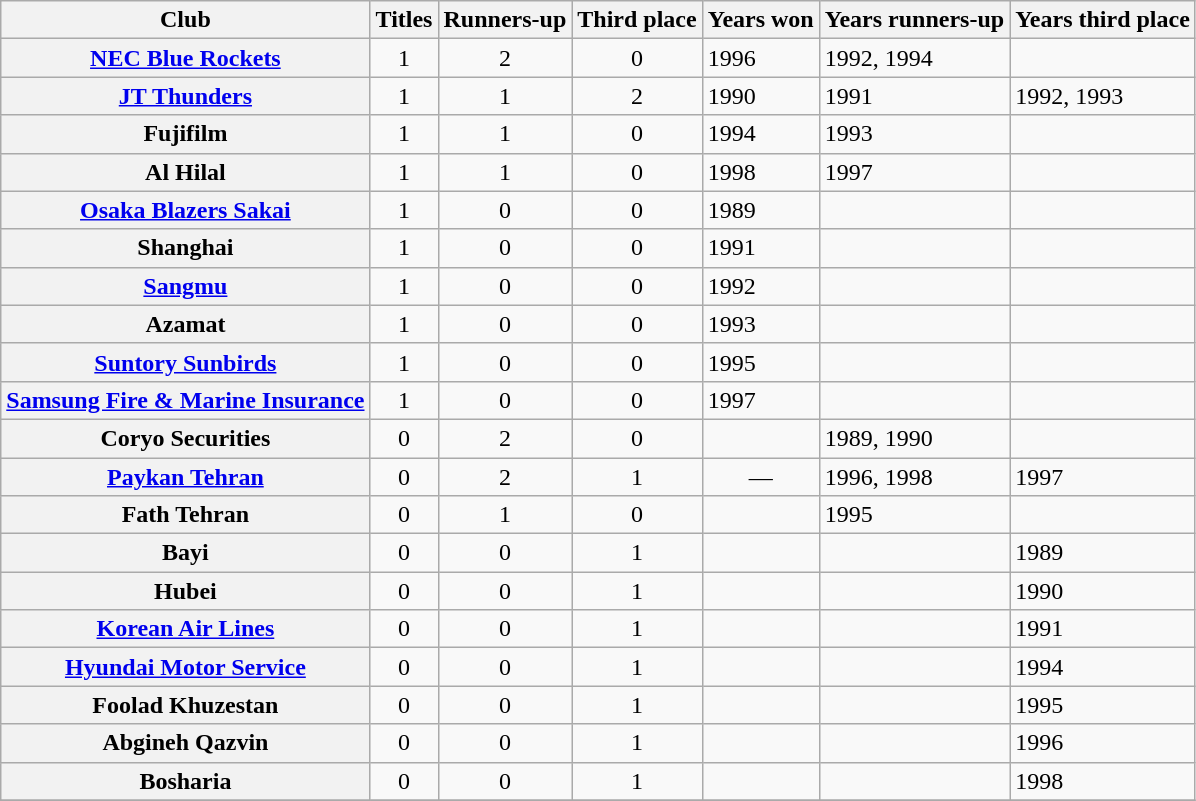<table class="wikitable plainrowheaders sortable">
<tr>
<th scope="col">Club</th>
<th scope="col">Titles</th>
<th scope="col">Runners-up</th>
<th scope="col">Third place</th>
<th scope="col">Years won</th>
<th scope="col">Years runners-up</th>
<th scope="col">Years third place</th>
</tr>
<tr>
<th align="left" scope="row"> <a href='#'>NEC Blue Rockets</a></th>
<td align="center">1</td>
<td align="center">2</td>
<td align="center">0</td>
<td>1996</td>
<td>1992, 1994</td>
<td align="center"></td>
</tr>
<tr>
<th align="left" scope="row"> <a href='#'>JT Thunders</a></th>
<td align="center">1</td>
<td align="center">1</td>
<td align="center">2</td>
<td>1990</td>
<td>1991</td>
<td>1992, 1993</td>
</tr>
<tr>
<th align="left" scope="row"> Fujifilm</th>
<td align="center">1</td>
<td align="center">1</td>
<td align="center">0</td>
<td>1994</td>
<td>1993</td>
<td align="center"></td>
</tr>
<tr>
<th align="left" scope="row"> Al Hilal</th>
<td align="center">1</td>
<td align="center">1</td>
<td align="center">0</td>
<td>1998</td>
<td>1997</td>
<td align="center"></td>
</tr>
<tr>
<th align="left" scope="row"> <a href='#'>Osaka Blazers Sakai</a></th>
<td align="center">1</td>
<td align="center">0</td>
<td align="center">0</td>
<td>1989</td>
<td align="center"></td>
<td align="center"></td>
</tr>
<tr>
<th align="left" scope="row"> Shanghai</th>
<td align="center">1</td>
<td align="center">0</td>
<td align="center">0</td>
<td>1991</td>
<td align="center"></td>
<td align="center"></td>
</tr>
<tr>
<th align="left" scope="row"> <a href='#'>Sangmu</a></th>
<td align="center">1</td>
<td align="center">0</td>
<td align="center">0</td>
<td>1992</td>
<td align="center"></td>
<td align="center"></td>
</tr>
<tr>
<th align="left" scope="row"> Azamat</th>
<td align="center">1</td>
<td align="center">0</td>
<td align="center">0</td>
<td>1993</td>
<td align="center"></td>
<td align="center"></td>
</tr>
<tr>
<th align="left" scope="row"> <a href='#'>Suntory Sunbirds</a></th>
<td align="center">1</td>
<td align="center">0</td>
<td align="center">0</td>
<td>1995</td>
<td align="center"></td>
<td align="center"></td>
</tr>
<tr>
<th align="left" scope="row"> <a href='#'>Samsung Fire & Marine Insurance</a></th>
<td align="center">1</td>
<td align="center">0</td>
<td align="center">0</td>
<td>1997</td>
<td align="center"></td>
<td align="center"></td>
</tr>
<tr>
<th align="left" scope="row"> Coryo Securities</th>
<td align="center">0</td>
<td align="center">2</td>
<td align="center">0</td>
<td align="center"></td>
<td>1989, 1990</td>
<td align="center"></td>
</tr>
<tr>
<th align="left" scope="row"> <a href='#'>Paykan Tehran</a></th>
<td align="center">0</td>
<td align="center">2</td>
<td align="center">1</td>
<td align=center>—</td>
<td>1996, 1998</td>
<td>1997</td>
</tr>
<tr>
<th align="left" scope="row"> Fath Tehran</th>
<td align="center">0</td>
<td align="center">1</td>
<td align="center">0</td>
<td align="center"></td>
<td>1995</td>
<td align="center"></td>
</tr>
<tr>
<th align="left" scope="row"> Bayi</th>
<td align="center">0</td>
<td align="center">0</td>
<td align="center">1</td>
<td align="center"></td>
<td align="center"></td>
<td>1989</td>
</tr>
<tr>
<th align="left" scope="row"> Hubei</th>
<td align="center">0</td>
<td align="center">0</td>
<td align="center">1</td>
<td align="center"></td>
<td align="center"></td>
<td>1990</td>
</tr>
<tr>
<th align="left" scope="row"> <a href='#'>Korean Air Lines</a></th>
<td align="center">0</td>
<td align="center">0</td>
<td align="center">1</td>
<td align="center"></td>
<td align="center"></td>
<td>1991</td>
</tr>
<tr>
<th align="left" scope="row"> <a href='#'>Hyundai Motor Service</a></th>
<td align="center">0</td>
<td align="center">0</td>
<td align="center">1</td>
<td align="center"></td>
<td align="center"></td>
<td>1994</td>
</tr>
<tr>
<th align="left" scope="row"> Foolad Khuzestan</th>
<td align="center">0</td>
<td align="center">0</td>
<td align="center">1</td>
<td align="center"></td>
<td align="center"></td>
<td>1995</td>
</tr>
<tr>
<th align="left" scope="row"> Abgineh Qazvin</th>
<td align="center">0</td>
<td align="center">0</td>
<td align="center">1</td>
<td align="center"></td>
<td align="center"></td>
<td>1996</td>
</tr>
<tr>
<th align="left" scope="row"> Bosharia</th>
<td align="center">0</td>
<td align="center">0</td>
<td align="center">1</td>
<td align="center"></td>
<td align="center"></td>
<td>1998</td>
</tr>
<tr>
</tr>
</table>
